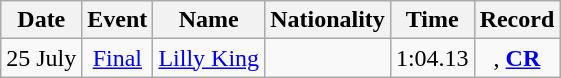<table class="wikitable" style=text-align:center>
<tr>
<th>Date</th>
<th>Event</th>
<th>Name</th>
<th>Nationality</th>
<th>Time</th>
<th>Record</th>
</tr>
<tr>
<td>25 July</td>
<td><a href='#'>Final</a></td>
<td align=left><a href='#'>Lilly King</a></td>
<td align=left></td>
<td>1:04.13</td>
<td>, <strong><a href='#'>CR</a></strong></td>
</tr>
</table>
